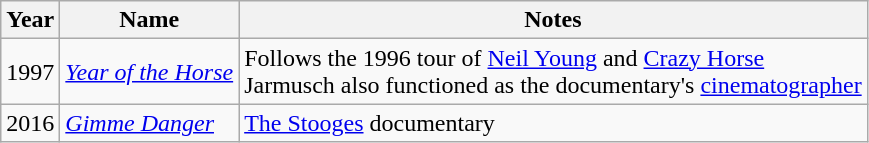<table class="wikitable">
<tr>
<th>Year</th>
<th>Name</th>
<th>Notes</th>
</tr>
<tr>
<td>1997</td>
<td><em><a href='#'>Year of the Horse</a></em></td>
<td>Follows the 1996 tour of <a href='#'>Neil Young</a> and <a href='#'>Crazy Horse</a><br>Jarmusch also functioned as the documentary's <a href='#'>cinematographer</a></td>
</tr>
<tr>
<td>2016</td>
<td><em><a href='#'>Gimme Danger</a></em></td>
<td><a href='#'>The Stooges</a> documentary</td>
</tr>
</table>
